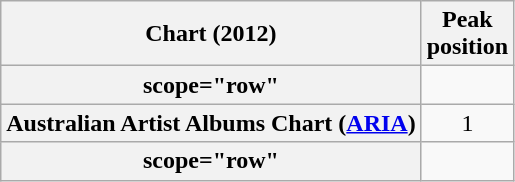<table class="wikitable plainrowheaders sortable" style="text-align:center;">
<tr>
<th scope="col">Chart (2012)</th>
<th scope="col">Peak<br>position</th>
</tr>
<tr>
<th>scope="row" </th>
</tr>
<tr>
<th scope="row">Australian Artist Albums Chart (<a href='#'>ARIA</a>)</th>
<td style="text-align:center;">1</td>
</tr>
<tr>
<th>scope="row" </th>
</tr>
</table>
